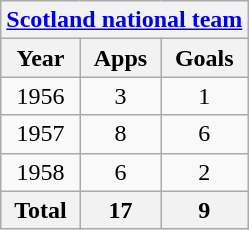<table class="wikitable" style="text-align:center">
<tr>
<th colspan=3><a href='#'>Scotland national team</a></th>
</tr>
<tr>
<th>Year</th>
<th>Apps</th>
<th>Goals</th>
</tr>
<tr>
<td>1956</td>
<td>3</td>
<td>1</td>
</tr>
<tr>
<td>1957</td>
<td>8</td>
<td>6</td>
</tr>
<tr>
<td>1958</td>
<td>6</td>
<td>2</td>
</tr>
<tr>
<th>Total</th>
<th>17</th>
<th>9</th>
</tr>
</table>
